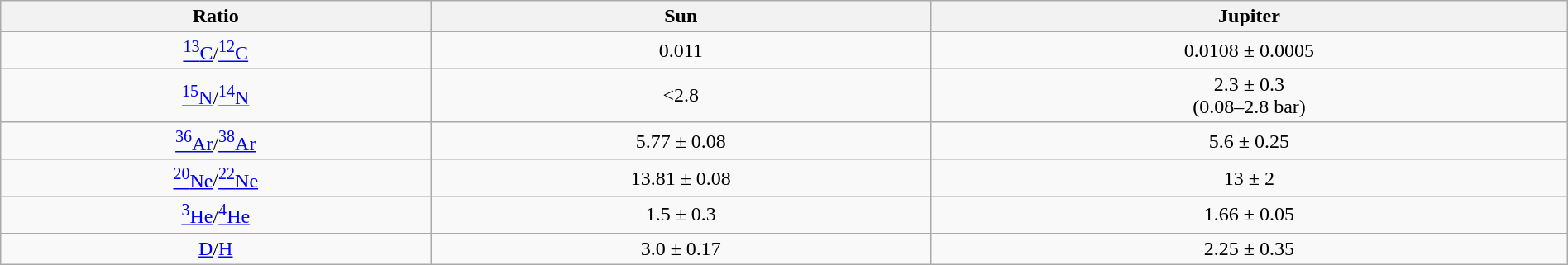<table class="wikitable" style="text-align: center; margin-right: 0; width: 100%;">
<tr>
<th>Ratio</th>
<th>Sun</th>
<th>Jupiter</th>
</tr>
<tr>
<td><a href='#'><sup>13</sup>C</a>/<a href='#'><sup>12</sup>C</a></td>
<td>0.011</td>
<td>0.0108 ± 0.0005</td>
</tr>
<tr>
<td><a href='#'><sup>15</sup>N</a>/<a href='#'><sup>14</sup>N</a></td>
<td><2.8</td>
<td>2.3 ± 0.3<br>(0.08–2.8 bar)</td>
</tr>
<tr>
<td><a href='#'><sup>36</sup>Ar</a>/<a href='#'><sup>38</sup>Ar</a></td>
<td>5.77 ± 0.08</td>
<td>5.6 ± 0.25</td>
</tr>
<tr>
<td><a href='#'><sup>20</sup>Ne</a>/<a href='#'><sup>22</sup>Ne</a></td>
<td>13.81 ± 0.08</td>
<td>13 ± 2</td>
</tr>
<tr>
<td><a href='#'><sup>3</sup>He</a>/<a href='#'><sup>4</sup>He</a></td>
<td>1.5 ± 0.3</td>
<td>1.66 ± 0.05</td>
</tr>
<tr>
<td><a href='#'>D</a>/<a href='#'>H</a></td>
<td>3.0 ± 0.17</td>
<td>2.25 ± 0.35</td>
</tr>
</table>
